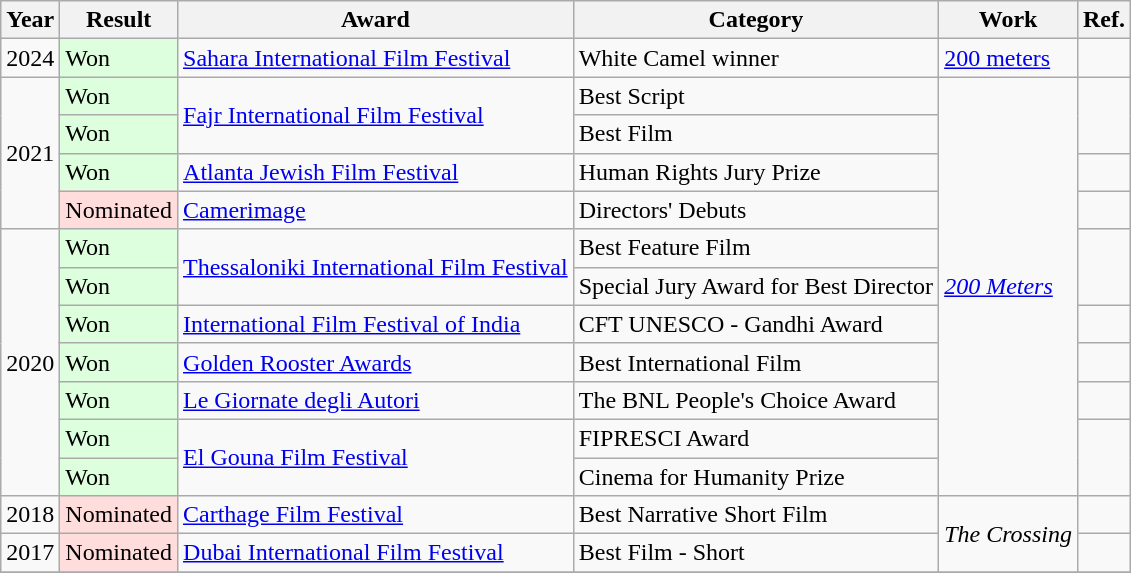<table class="wikitable">
<tr>
<th>Year</th>
<th>Result</th>
<th>Award</th>
<th>Category</th>
<th>Work</th>
<th>Ref.</th>
</tr>
<tr>
<td>2024</td>
<td style="background: #ddffdd">Won</td>
<td><a href='#'>Sahara International Film Festival</a></td>
<td>White Camel winner</td>
<td><a href='#'>200 meters</a></td>
<td></td>
</tr>
<tr>
<td rowspan="4">2021</td>
<td style="background: #ddffdd">Won</td>
<td rowspan="2"><a href='#'>Fajr International Film Festival</a></td>
<td>Best Script</td>
<td rowspan="11"><em><a href='#'>200 Meters</a></em></td>
<td rowspan="2"></td>
</tr>
<tr>
<td style="background: #ddffdd">Won</td>
<td>Best Film</td>
</tr>
<tr>
<td style="background: #ddffdd">Won</td>
<td><a href='#'>Atlanta Jewish Film Festival</a></td>
<td>Human Rights Jury Prize</td>
<td></td>
</tr>
<tr>
<td style="background: #ffdddd">Nominated</td>
<td><a href='#'>Camerimage</a></td>
<td>Directors' Debuts</td>
<td></td>
</tr>
<tr>
<td rowspan="7">2020</td>
<td style="background: #ddffdd">Won</td>
<td rowspan="2"><a href='#'>Thessaloniki International Film Festival</a></td>
<td>Best Feature Film</td>
<td rowspan="2"></td>
</tr>
<tr>
<td style="background: #ddffdd">Won</td>
<td>Special Jury Award for Best Director</td>
</tr>
<tr>
<td style="background: #ddffdd">Won</td>
<td><a href='#'>International Film Festival of India</a></td>
<td>CFT UNESCO - Gandhi Award</td>
<td></td>
</tr>
<tr>
<td style="background: #ddffdd">Won</td>
<td><a href='#'>Golden Rooster Awards</a></td>
<td>Best International Film</td>
<td></td>
</tr>
<tr>
<td style="background: #ddffdd">Won</td>
<td><a href='#'>Le Giornate degli Autori</a></td>
<td>The BNL People's Choice Award</td>
<td></td>
</tr>
<tr>
<td style="background: #ddffdd">Won</td>
<td rowspan="2"><a href='#'>El Gouna Film Festival</a></td>
<td>FIPRESCI Award</td>
<td rowspan="2"></td>
</tr>
<tr>
<td style="background: #ddffdd">Won</td>
<td>Cinema for Humanity Prize</td>
</tr>
<tr>
<td>2018</td>
<td style="background: #ffdddd">Nominated</td>
<td><a href='#'>Carthage Film Festival</a></td>
<td>Best Narrative Short Film</td>
<td rowspan="2"><em>The Crossing</em></td>
<td></td>
</tr>
<tr>
<td>2017</td>
<td style="background: #ffdddd">Nominated</td>
<td><a href='#'>Dubai International Film Festival</a></td>
<td>Best Film - Short</td>
<td></td>
</tr>
<tr>
</tr>
</table>
